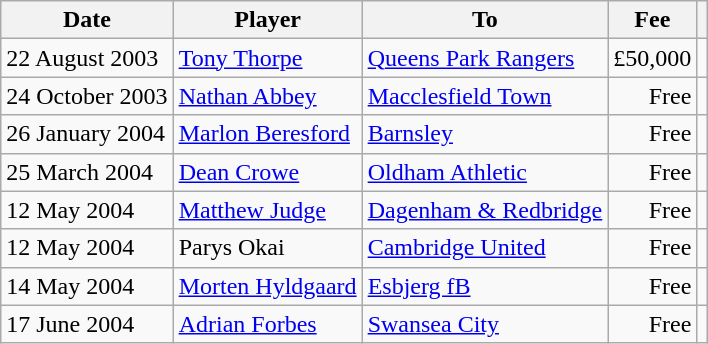<table class="wikitable">
<tr>
<th>Date</th>
<th>Player</th>
<th>To</th>
<th>Fee</th>
<th></th>
</tr>
<tr>
<td>22 August 2003</td>
<td> <a href='#'>Tony Thorpe</a></td>
<td><a href='#'>Queens Park Rangers</a></td>
<td align="right">£50,000</td>
<td align="center"></td>
</tr>
<tr>
<td>24 October 2003</td>
<td> <a href='#'>Nathan Abbey</a></td>
<td><a href='#'>Macclesfield Town</a></td>
<td align="right">Free</td>
<td align="center"></td>
</tr>
<tr>
<td>26 January 2004</td>
<td> <a href='#'>Marlon Beresford</a></td>
<td><a href='#'>Barnsley</a></td>
<td align="right">Free</td>
<td align="center"></td>
</tr>
<tr>
<td>25 March 2004</td>
<td> <a href='#'>Dean Crowe</a></td>
<td><a href='#'>Oldham Athletic</a></td>
<td align="right">Free</td>
<td align="center"></td>
</tr>
<tr>
<td>12 May 2004</td>
<td> <a href='#'>Matthew Judge</a></td>
<td><a href='#'>Dagenham & Redbridge</a></td>
<td align="right">Free</td>
<td align="center"></td>
</tr>
<tr>
<td>12 May 2004</td>
<td> Parys Okai</td>
<td><a href='#'>Cambridge United</a></td>
<td align="right">Free</td>
<td align="center"></td>
</tr>
<tr>
<td>14 May 2004</td>
<td> <a href='#'>Morten Hyldgaard</a></td>
<td><a href='#'>Esbjerg fB</a></td>
<td align="right">Free</td>
<td align="center"></td>
</tr>
<tr>
<td>17 June 2004</td>
<td> <a href='#'>Adrian Forbes</a></td>
<td><a href='#'>Swansea City</a></td>
<td align="right">Free</td>
<td align="center"></td>
</tr>
</table>
